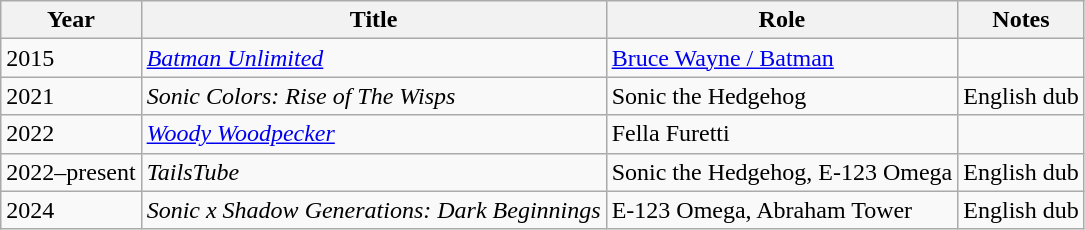<table class="wikitable sortable">
<tr>
<th>Year</th>
<th>Title</th>
<th>Role</th>
<th class="unsortable">Notes</th>
</tr>
<tr>
<td>2015</td>
<td><em><a href='#'>Batman Unlimited</a></em></td>
<td><a href='#'>Bruce Wayne / Batman</a></td>
<td></td>
</tr>
<tr>
<td>2021</td>
<td><em>Sonic Colors: Rise of The Wisps</em></td>
<td>Sonic the Hedgehog</td>
<td>English dub</td>
</tr>
<tr>
<td>2022</td>
<td><em><a href='#'>Woody Woodpecker</a></em></td>
<td>Fella Furetti</td>
<td></td>
</tr>
<tr>
<td>2022–present</td>
<td><em>TailsTube</em></td>
<td>Sonic the Hedgehog, E-123 Omega</td>
<td>English dub</td>
</tr>
<tr>
<td>2024</td>
<td><em>Sonic x Shadow Generations: Dark Beginnings</em></td>
<td>E-123 Omega, Abraham Tower</td>
<td>English dub</td>
</tr>
</table>
